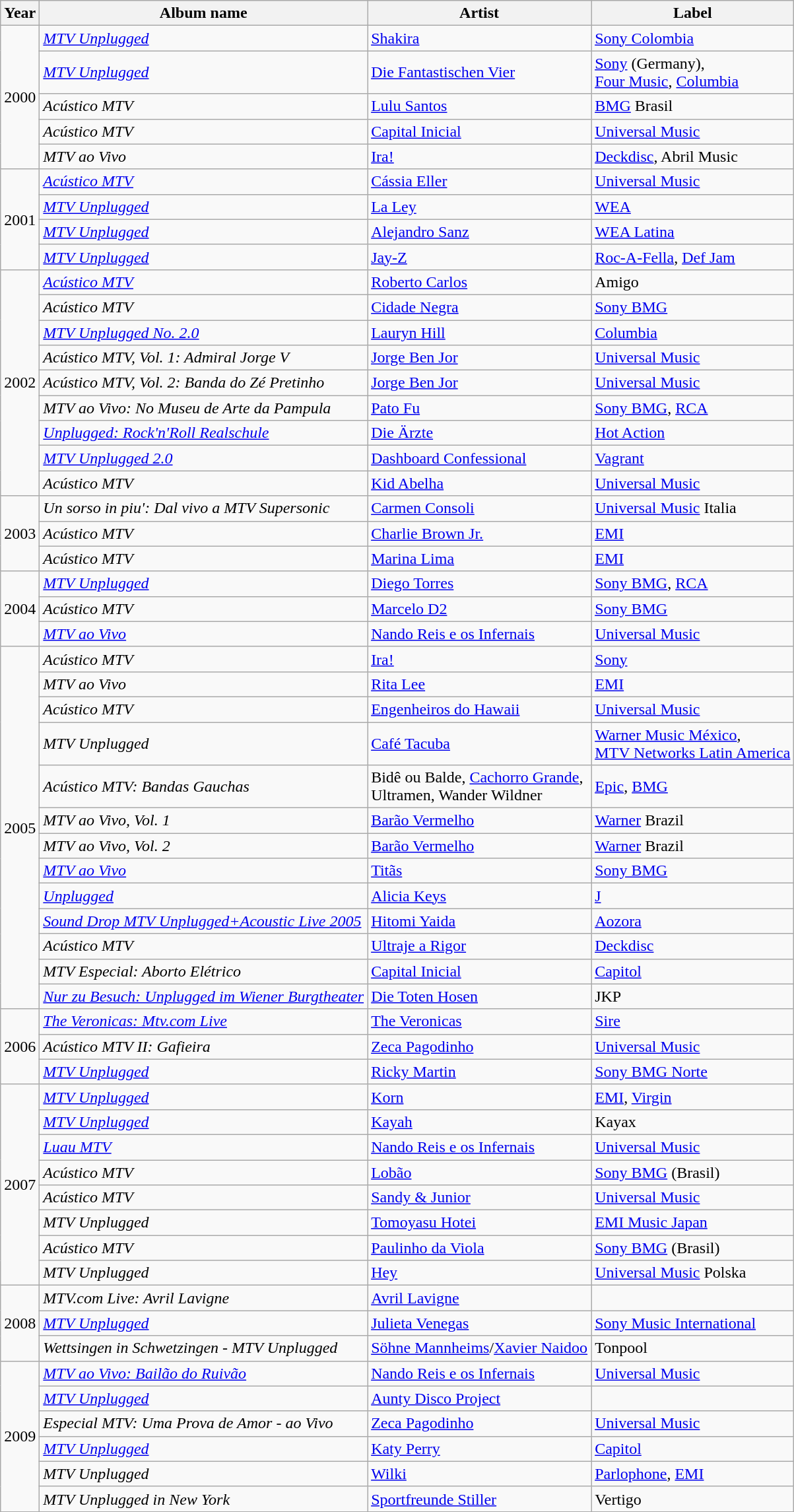<table class="wikitable plainrowheaders sortable">
<tr>
<th>Year</th>
<th>Album name</th>
<th>Artist</th>
<th>Label</th>
</tr>
<tr>
<td rowspan="5">2000</td>
<td><em><a href='#'>MTV Unplugged</a></em></td>
<td><a href='#'>Shakira</a></td>
<td><a href='#'>Sony Colombia</a></td>
</tr>
<tr>
<td><em><a href='#'>MTV Unplugged</a></em></td>
<td><a href='#'>Die Fantastischen Vier</a></td>
<td><a href='#'>Sony</a> (Germany),<br> <a href='#'>Four Music</a>, <a href='#'>Columbia</a></td>
</tr>
<tr>
<td><em>Acústico MTV</em></td>
<td><a href='#'>Lulu Santos</a></td>
<td><a href='#'>BMG</a> Brasil</td>
</tr>
<tr>
<td><em>Acústico MTV</em></td>
<td><a href='#'>Capital Inicial</a></td>
<td><a href='#'>Universal Music</a></td>
</tr>
<tr>
<td><em>MTV ao Vivo</em></td>
<td><a href='#'>Ira!</a></td>
<td><a href='#'>Deckdisc</a>, Abril Music</td>
</tr>
<tr>
<td rowspan="4">2001</td>
<td><em><a href='#'>Acústico MTV</a></em></td>
<td><a href='#'>Cássia Eller</a></td>
<td><a href='#'>Universal Music</a></td>
</tr>
<tr>
<td><em><a href='#'>MTV Unplugged</a></em></td>
<td><a href='#'>La Ley</a></td>
<td><a href='#'>WEA</a></td>
</tr>
<tr>
<td><a href='#'><em>MTV Unplugged</em></a></td>
<td><a href='#'>Alejandro Sanz</a></td>
<td><a href='#'>WEA Latina</a></td>
</tr>
<tr>
<td><em><a href='#'>MTV Unplugged</a></em></td>
<td><a href='#'>Jay-Z</a></td>
<td><a href='#'>Roc-A-Fella</a>, <a href='#'>Def Jam</a></td>
</tr>
<tr>
<td rowspan="9">2002</td>
<td><a href='#'><em>Acústico MTV</em></a></td>
<td><a href='#'>Roberto Carlos</a></td>
<td>Amigo</td>
</tr>
<tr>
<td><em>Acústico MTV</em></td>
<td><a href='#'>Cidade Negra</a></td>
<td><a href='#'>Sony BMG</a></td>
</tr>
<tr>
<td><em><a href='#'>MTV Unplugged No. 2.0</a></em></td>
<td><a href='#'>Lauryn Hill</a></td>
<td><a href='#'>Columbia</a></td>
</tr>
<tr>
<td><em>Acústico MTV, Vol. 1: Admiral Jorge V</em></td>
<td><a href='#'>Jorge Ben Jor</a></td>
<td><a href='#'>Universal Music</a></td>
</tr>
<tr>
<td><em>Acústico MTV, Vol. 2: Banda do Zé Pretinho</em></td>
<td><a href='#'>Jorge Ben Jor</a></td>
<td><a href='#'>Universal Music</a></td>
</tr>
<tr>
<td><em>MTV ao Vivo: No Museu de Arte da Pampula</em></td>
<td><a href='#'>Pato Fu</a></td>
<td><a href='#'>Sony BMG</a>, <a href='#'>RCA</a></td>
</tr>
<tr>
<td><em><a href='#'>Unplugged: Rock'n'Roll Realschule</a></em></td>
<td><a href='#'>Die Ärzte</a></td>
<td><a href='#'>Hot Action</a></td>
</tr>
<tr>
<td><em><a href='#'>MTV Unplugged 2.0</a></em></td>
<td><a href='#'>Dashboard Confessional</a></td>
<td><a href='#'>Vagrant</a></td>
</tr>
<tr>
<td><em>Acústico MTV</em></td>
<td><a href='#'>Kid Abelha</a></td>
<td><a href='#'>Universal Music</a></td>
</tr>
<tr>
<td rowspan="3">2003</td>
<td><em>Un sorso in piu': Dal vivo a MTV Supersonic</em></td>
<td><a href='#'>Carmen Consoli</a></td>
<td><a href='#'>Universal Music</a> Italia</td>
</tr>
<tr>
<td><em>Acústico MTV</em></td>
<td><a href='#'>Charlie Brown Jr.</a></td>
<td><a href='#'>EMI</a></td>
</tr>
<tr>
<td><em>Acústico MTV</em></td>
<td><a href='#'>Marina Lima</a></td>
<td><a href='#'>EMI</a></td>
</tr>
<tr>
<td rowspan="3">2004</td>
<td><a href='#'><em>MTV Unplugged</em></a></td>
<td><a href='#'>Diego Torres</a></td>
<td><a href='#'>Sony BMG</a>, <a href='#'>RCA</a></td>
</tr>
<tr>
<td><em>Acústico MTV</em></td>
<td><a href='#'>Marcelo D2</a></td>
<td><a href='#'>Sony BMG</a></td>
</tr>
<tr>
<td><em><a href='#'>MTV ao Vivo</a></em></td>
<td><a href='#'>Nando Reis e os Infernais</a></td>
<td><a href='#'>Universal Music</a></td>
</tr>
<tr>
<td rowspan="13">2005</td>
<td><em>Acústico MTV</em></td>
<td><a href='#'>Ira!</a></td>
<td><a href='#'>Sony</a></td>
</tr>
<tr>
<td><em>MTV ao Vivo</em></td>
<td><a href='#'>Rita Lee</a></td>
<td><a href='#'>EMI</a></td>
</tr>
<tr>
<td><em>Acústico MTV</em></td>
<td><a href='#'>Engenheiros do Hawaii</a></td>
<td><a href='#'>Universal Music</a></td>
</tr>
<tr>
<td><em>MTV Unplugged</em></td>
<td><a href='#'>Café Tacuba</a></td>
<td><a href='#'>Warner Music México</a>,<br> <a href='#'>MTV Networks Latin America</a></td>
</tr>
<tr>
<td><em>Acústico MTV: Bandas Gauchas</em></td>
<td>Bidê ou Balde, <a href='#'>Cachorro Grande</a>,<br>Ultramen, Wander Wildner</td>
<td><a href='#'>Epic</a>, <a href='#'>BMG</a></td>
</tr>
<tr>
<td><em>MTV ao Vivo, Vol. 1</em></td>
<td><a href='#'>Barão Vermelho</a></td>
<td><a href='#'>Warner</a> Brazil</td>
</tr>
<tr>
<td><em>MTV ao Vivo, Vol. 2</em></td>
<td><a href='#'>Barão Vermelho</a></td>
<td><a href='#'>Warner</a> Brazil</td>
</tr>
<tr>
<td><em><a href='#'>MTV ao Vivo</a></em></td>
<td><a href='#'>Titãs</a></td>
<td><a href='#'>Sony BMG</a></td>
</tr>
<tr>
<td><a href='#'><em>Unplugged</em></a></td>
<td><a href='#'>Alicia Keys</a></td>
<td><a href='#'>J</a></td>
</tr>
<tr>
<td><em><a href='#'>Sound Drop MTV Unplugged+Acoustic Live 2005</a></em></td>
<td><a href='#'>Hitomi Yaida</a></td>
<td><a href='#'>Aozora</a></td>
</tr>
<tr>
<td><em>Acústico MTV</em></td>
<td><a href='#'>Ultraje a Rigor</a></td>
<td><a href='#'>Deckdisc</a></td>
</tr>
<tr>
<td><em>MTV Especial: Aborto Elétrico</em></td>
<td><a href='#'>Capital Inicial</a></td>
<td><a href='#'>Capitol</a></td>
</tr>
<tr>
<td><em><a href='#'>Nur zu Besuch: Unplugged im Wiener Burgtheater</a></em></td>
<td><a href='#'>Die Toten Hosen</a></td>
<td>JKP</td>
</tr>
<tr>
<td rowspan="3">2006</td>
<td><em><a href='#'>The Veronicas: Mtv.com Live</a></em></td>
<td><a href='#'>The Veronicas</a></td>
<td><a href='#'>Sire</a></td>
</tr>
<tr>
<td><em>Acústico MTV II: Gafieira</em></td>
<td><a href='#'>Zeca Pagodinho</a></td>
<td><a href='#'>Universal Music</a></td>
</tr>
<tr>
<td><em><a href='#'>MTV Unplugged</a></em></td>
<td><a href='#'>Ricky Martin</a></td>
<td><a href='#'>Sony BMG Norte</a></td>
</tr>
<tr>
<td rowspan="8">2007</td>
<td><em><a href='#'>MTV Unplugged</a></em></td>
<td><a href='#'>Korn</a></td>
<td><a href='#'>EMI</a>, <a href='#'>Virgin</a></td>
</tr>
<tr>
<td><em><a href='#'>MTV Unplugged</a></em></td>
<td><a href='#'>Kayah</a></td>
<td>Kayax</td>
</tr>
<tr>
<td><em><a href='#'>Luau MTV</a></em></td>
<td><a href='#'>Nando Reis e os Infernais</a></td>
<td><a href='#'>Universal Music</a></td>
</tr>
<tr>
<td><em>Acústico MTV</em></td>
<td><a href='#'>Lobão</a></td>
<td><a href='#'>Sony BMG</a> (Brasil)</td>
</tr>
<tr>
<td><em>Acústico MTV</em></td>
<td><a href='#'>Sandy & Junior</a></td>
<td><a href='#'>Universal Music</a></td>
</tr>
<tr>
<td><em>MTV Unplugged</em></td>
<td><a href='#'>Tomoyasu Hotei</a></td>
<td><a href='#'>EMI Music Japan</a></td>
</tr>
<tr>
<td><em>Acústico MTV</em></td>
<td><a href='#'>Paulinho da Viola</a></td>
<td><a href='#'>Sony BMG</a> (Brasil)</td>
</tr>
<tr>
<td><em>MTV Unplugged</em></td>
<td><a href='#'>Hey</a></td>
<td><a href='#'>Universal Music</a> Polska</td>
</tr>
<tr>
<td rowspan="3">2008</td>
<td><em>MTV.com Live: Avril Lavigne</em></td>
<td><a href='#'>Avril Lavigne</a></td>
<td></td>
</tr>
<tr>
<td><em><a href='#'>MTV Unplugged</a></em></td>
<td><a href='#'>Julieta Venegas</a></td>
<td><a href='#'>Sony Music International</a></td>
</tr>
<tr>
<td><em>Wettsingen in Schwetzingen - MTV Unplugged</em></td>
<td><a href='#'>Söhne Mannheims</a>/<a href='#'>Xavier Naidoo</a></td>
<td>Tonpool</td>
</tr>
<tr>
<td rowspan="6">2009</td>
<td><em><a href='#'>MTV ao Vivo: Bailão do Ruivão</a></em></td>
<td><a href='#'>Nando Reis e os Infernais</a></td>
<td><a href='#'>Universal Music</a></td>
</tr>
<tr>
<td><a href='#'><em>MTV Unplugged</em></a></td>
<td><a href='#'>Aunty Disco Project</a></td>
<td></td>
</tr>
<tr>
<td><em>Especial MTV: Uma Prova de Amor - ao Vivo</em></td>
<td><a href='#'>Zeca Pagodinho</a></td>
<td><a href='#'>Universal Music</a></td>
</tr>
<tr>
<td><em><a href='#'>MTV Unplugged</a></em></td>
<td><a href='#'>Katy Perry</a></td>
<td><a href='#'>Capitol</a></td>
</tr>
<tr>
<td><em>MTV Unplugged</em></td>
<td><a href='#'>Wilki</a></td>
<td><a href='#'>Parlophone</a>, <a href='#'>EMI</a></td>
</tr>
<tr>
<td><em>MTV Unplugged in New York</em></td>
<td><a href='#'>Sportfreunde Stiller</a></td>
<td>Vertigo</td>
</tr>
<tr>
</tr>
</table>
